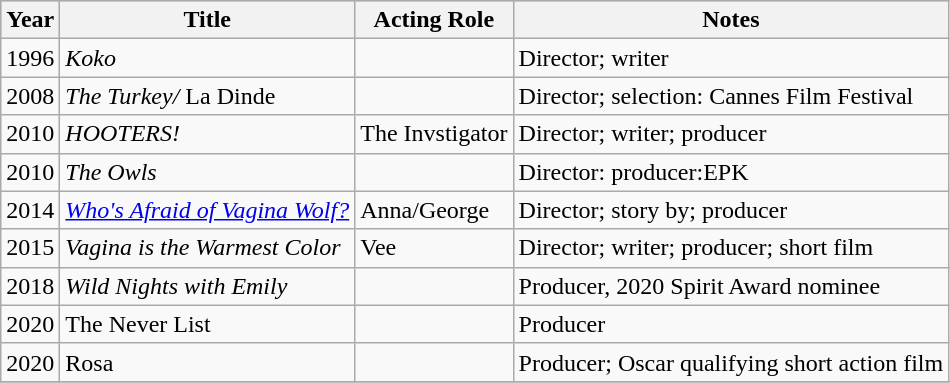<table class="wikitable sortable">
<tr style="background:#b0c4de; text-align:center;">
<th scope="col">Year</th>
<th scope="col">Title</th>
<th scope="col">Acting Role</th>
<th scope="col" class="unsortable">Notes</th>
</tr>
<tr>
<td>1996</td>
<td><em>Koko</em></td>
<td></td>
<td>Director; writer</td>
</tr>
<tr>
<td>2008</td>
<td><em>The Turkey/</em> La Dinde</td>
<td></td>
<td>Director; selection: Cannes Film Festival</td>
</tr>
<tr>
<td>2010</td>
<td><em>HOOTERS!</em></td>
<td>The Invstigator</td>
<td>Director; writer; producer</td>
</tr>
<tr>
<td>2010</td>
<td><em>The Owls</em></td>
<td></td>
<td>Director: producer:EPK</td>
</tr>
<tr>
<td>2014</td>
<td><em><a href='#'>Who's Afraid of Vagina Wolf?</a></em></td>
<td>Anna/George</td>
<td>Director; story by; producer</td>
</tr>
<tr>
<td>2015</td>
<td><em>Vagina is the Warmest Color</em></td>
<td>Vee</td>
<td>Director; writer; producer; short film</td>
</tr>
<tr>
<td>2018</td>
<td><em>Wild Nights with Emily</em></td>
<td></td>
<td>Producer, 2020 Spirit Award nominee</td>
</tr>
<tr>
<td>2020</td>
<td>The Never List</td>
<td></td>
<td>Producer</td>
</tr>
<tr>
<td>2020</td>
<td>Rosa</td>
<td></td>
<td>Producer; Oscar qualifying short action film</td>
</tr>
<tr>
</tr>
</table>
